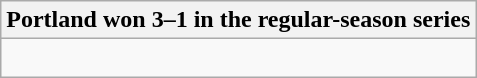<table class="wikitable collapsible collapsed">
<tr>
<th>Portland won 3–1 in the regular-season series</th>
</tr>
<tr>
<td><br>


</td>
</tr>
</table>
